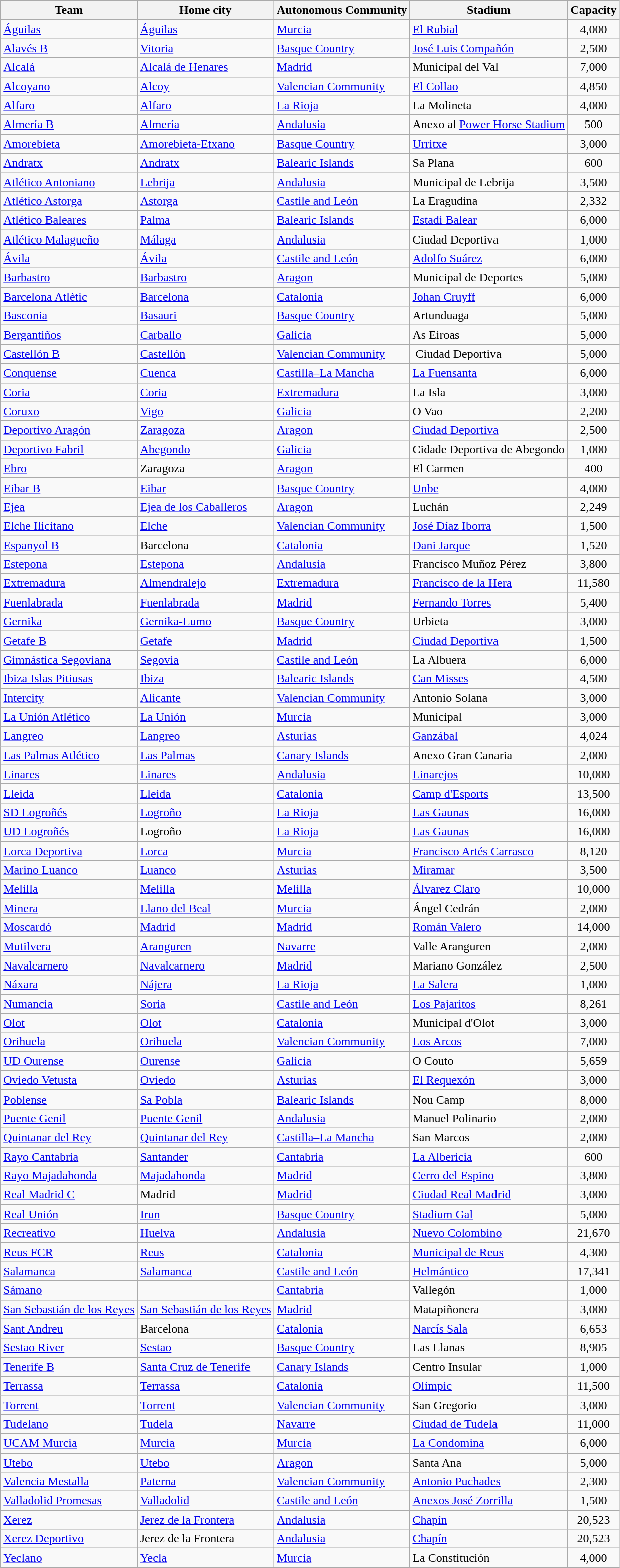<table class="wikitable sortable">
<tr>
<th>Team</th>
<th>Home city</th>
<th>Autonomous Community</th>
<th>Stadium</th>
<th>Capacity</th>
</tr>
<tr>
<td><a href='#'>Águilas</a></td>
<td><a href='#'>Águilas</a></td>
<td><a href='#'>Murcia</a></td>
<td><a href='#'>El Rubial</a></td>
<td align=center>4,000</td>
</tr>
<tr>
<td><a href='#'>Alavés B</a></td>
<td><a href='#'>Vitoria</a></td>
<td><a href='#'>Basque Country</a></td>
<td><a href='#'>José Luis Compañón</a></td>
<td align=center>2,500</td>
</tr>
<tr>
<td><a href='#'>Alcalá</a></td>
<td><a href='#'>Alcalá de Henares</a></td>
<td><a href='#'>Madrid</a></td>
<td>Municipal del Val</td>
<td align=center>7,000</td>
</tr>
<tr>
<td><a href='#'>Alcoyano</a></td>
<td><a href='#'>Alcoy</a></td>
<td><a href='#'>Valencian Community</a></td>
<td><a href='#'>El Collao</a></td>
<td align=center>4,850</td>
</tr>
<tr>
<td><a href='#'>Alfaro</a></td>
<td><a href='#'>Alfaro</a></td>
<td><a href='#'>La Rioja</a></td>
<td>La Molineta</td>
<td align=center>4,000</td>
</tr>
<tr>
<td><a href='#'>Almería B</a></td>
<td><a href='#'>Almería</a></td>
<td><a href='#'>Andalusia</a></td>
<td>Anexo al <a href='#'>Power Horse Stadium</a></td>
<td align=center>500</td>
</tr>
<tr>
<td><a href='#'>Amorebieta</a></td>
<td><a href='#'>Amorebieta-Etxano</a></td>
<td><a href='#'>Basque Country</a></td>
<td><a href='#'>Urritxe</a></td>
<td align=center>3,000</td>
</tr>
<tr>
<td><a href='#'>Andratx</a></td>
<td><a href='#'>Andratx</a></td>
<td><a href='#'>Balearic Islands</a></td>
<td>Sa Plana</td>
<td align=center>600</td>
</tr>
<tr>
<td><a href='#'>Atlético Antoniano</a></td>
<td><a href='#'>Lebrija</a></td>
<td><a href='#'>Andalusia</a></td>
<td>Municipal de Lebrija</td>
<td align=center>3,500</td>
</tr>
<tr>
<td><a href='#'>Atlético Astorga</a></td>
<td><a href='#'>Astorga</a></td>
<td><a href='#'>Castile and León</a></td>
<td>La Eragudina</td>
<td align=center>2,332</td>
</tr>
<tr>
<td><a href='#'>Atlético Baleares</a></td>
<td><a href='#'>Palma</a></td>
<td><a href='#'>Balearic Islands</a></td>
<td><a href='#'>Estadi Balear</a></td>
<td align=center>6,000</td>
</tr>
<tr>
<td><a href='#'>Atlético Malagueño</a></td>
<td><a href='#'>Málaga</a></td>
<td><a href='#'>Andalusia</a></td>
<td>Ciudad Deportiva</td>
<td align=center>1,000</td>
</tr>
<tr>
<td><a href='#'>Ávila</a></td>
<td><a href='#'>Ávila</a></td>
<td><a href='#'>Castile and León</a></td>
<td><a href='#'>Adolfo Suárez</a></td>
<td align=center>6,000</td>
</tr>
<tr>
<td><a href='#'>Barbastro</a></td>
<td><a href='#'>Barbastro</a></td>
<td><a href='#'>Aragon</a></td>
<td>Municipal de Deportes</td>
<td align=center>5,000</td>
</tr>
<tr>
<td><a href='#'>Barcelona Atlètic</a></td>
<td><a href='#'>Barcelona</a></td>
<td><a href='#'>Catalonia</a></td>
<td><a href='#'>Johan Cruyff</a></td>
<td align=center>6,000</td>
</tr>
<tr>
<td><a href='#'>Basconia</a></td>
<td><a href='#'>Basauri</a></td>
<td><a href='#'>Basque Country</a></td>
<td>Artunduaga</td>
<td align=center>5,000</td>
</tr>
<tr>
<td><a href='#'>Bergantiños</a></td>
<td><a href='#'>Carballo</a></td>
<td><a href='#'>Galicia</a></td>
<td>As Eiroas</td>
<td align=center>5,000</td>
</tr>
<tr>
<td><a href='#'>Castellón B</a> </td>
<td><a href='#'>Castellón</a></td>
<td><a href='#'>Valencian Community</a></td>
<td> Ciudad Deportiva</td>
<td align=center>5,000</td>
</tr>
<tr>
<td><a href='#'>Conquense</a></td>
<td><a href='#'>Cuenca</a></td>
<td><a href='#'>Castilla–La Mancha</a></td>
<td><a href='#'>La Fuensanta</a></td>
<td align=center>6,000</td>
</tr>
<tr>
<td><a href='#'>Coria</a></td>
<td><a href='#'>Coria</a></td>
<td><a href='#'>Extremadura</a></td>
<td>La Isla</td>
<td align=center>3,000</td>
</tr>
<tr>
<td><a href='#'>Coruxo</a></td>
<td><a href='#'>Vigo</a></td>
<td><a href='#'>Galicia</a></td>
<td>O Vao</td>
<td align=center>2,200</td>
</tr>
<tr>
<td><a href='#'>Deportivo Aragón</a></td>
<td><a href='#'>Zaragoza</a></td>
<td><a href='#'>Aragon</a></td>
<td><a href='#'>Ciudad Deportiva</a></td>
<td align=center>2,500</td>
</tr>
<tr>
<td><a href='#'>Deportivo Fabril</a></td>
<td><a href='#'>Abegondo</a></td>
<td><a href='#'>Galicia</a></td>
<td>Cidade Deportiva de Abegondo</td>
<td align=center>1,000</td>
</tr>
<tr>
<td><a href='#'>Ebro</a></td>
<td>Zaragoza</td>
<td><a href='#'>Aragon</a></td>
<td>El Carmen</td>
<td align=center>400</td>
</tr>
<tr>
<td><a href='#'>Eibar B</a></td>
<td><a href='#'>Eibar</a></td>
<td><a href='#'>Basque Country</a></td>
<td><a href='#'>Unbe</a></td>
<td align=center>4,000</td>
</tr>
<tr>
<td><a href='#'>Ejea</a></td>
<td><a href='#'>Ejea de los Caballeros</a></td>
<td><a href='#'>Aragon</a></td>
<td>Luchán</td>
<td align=center>2,249</td>
</tr>
<tr>
<td><a href='#'>Elche Ilicitano</a></td>
<td><a href='#'>Elche</a></td>
<td><a href='#'>Valencian Community</a></td>
<td><a href='#'>José Díaz Iborra</a></td>
<td align=center>1,500</td>
</tr>
<tr>
<td><a href='#'>Espanyol B</a></td>
<td>Barcelona</td>
<td><a href='#'>Catalonia</a></td>
<td><a href='#'>Dani Jarque</a></td>
<td align=center>1,520</td>
</tr>
<tr>
<td><a href='#'>Estepona</a></td>
<td><a href='#'>Estepona</a></td>
<td><a href='#'>Andalusia</a></td>
<td>Francisco Muñoz Pérez</td>
<td align=center>3,800</td>
</tr>
<tr>
<td><a href='#'>Extremadura</a></td>
<td><a href='#'>Almendralejo</a></td>
<td><a href='#'>Extremadura</a></td>
<td><a href='#'>Francisco de la Hera</a></td>
<td align=center>11,580</td>
</tr>
<tr>
<td><a href='#'>Fuenlabrada</a></td>
<td><a href='#'>Fuenlabrada</a></td>
<td><a href='#'>Madrid</a></td>
<td><a href='#'>Fernando Torres</a></td>
<td align=center>5,400</td>
</tr>
<tr>
<td><a href='#'>Gernika</a></td>
<td><a href='#'>Gernika-Lumo</a></td>
<td><a href='#'>Basque Country</a></td>
<td>Urbieta</td>
<td align=center>3,000</td>
</tr>
<tr>
<td><a href='#'>Getafe B</a></td>
<td><a href='#'>Getafe</a></td>
<td><a href='#'>Madrid</a></td>
<td><a href='#'>Ciudad Deportiva</a></td>
<td align=center>1,500</td>
</tr>
<tr>
<td><a href='#'>Gimnástica Segoviana</a></td>
<td><a href='#'>Segovia</a></td>
<td><a href='#'>Castile and León</a></td>
<td>La Albuera</td>
<td align=center>6,000</td>
</tr>
<tr>
<td><a href='#'>Ibiza Islas Pitiusas</a></td>
<td><a href='#'>Ibiza</a></td>
<td><a href='#'>Balearic Islands</a></td>
<td><a href='#'>Can Misses</a></td>
<td align=center>4,500</td>
</tr>
<tr>
<td><a href='#'>Intercity</a></td>
<td><a href='#'>Alicante</a></td>
<td><a href='#'>Valencian Community</a></td>
<td>Antonio Solana</td>
<td align=center>3,000</td>
</tr>
<tr>
<td><a href='#'>La Unión Atlético</a></td>
<td><a href='#'>La Unión</a></td>
<td><a href='#'>Murcia</a></td>
<td>Municipal</td>
<td align=center>3,000</td>
</tr>
<tr>
<td><a href='#'>Langreo</a></td>
<td><a href='#'>Langreo</a></td>
<td><a href='#'>Asturias</a></td>
<td><a href='#'>Ganzábal</a></td>
<td align=center>4,024</td>
</tr>
<tr>
<td><a href='#'>Las Palmas Atlético</a></td>
<td><a href='#'>Las Palmas</a></td>
<td><a href='#'>Canary Islands</a></td>
<td>Anexo Gran Canaria</td>
<td align=center>2,000</td>
</tr>
<tr>
<td><a href='#'>Linares</a></td>
<td><a href='#'>Linares</a></td>
<td><a href='#'>Andalusia</a></td>
<td><a href='#'>Linarejos</a></td>
<td align=center>10,000</td>
</tr>
<tr>
<td><a href='#'>Lleida</a></td>
<td><a href='#'>Lleida</a></td>
<td><a href='#'>Catalonia</a></td>
<td><a href='#'>Camp d'Esports</a></td>
<td align=center>13,500</td>
</tr>
<tr>
<td><a href='#'>SD Logroñés</a></td>
<td><a href='#'>Logroño</a></td>
<td><a href='#'>La Rioja</a></td>
<td><a href='#'>Las Gaunas</a></td>
<td align=center>16,000</td>
</tr>
<tr>
<td><a href='#'>UD Logroñés</a> </td>
<td>Logroño</td>
<td><a href='#'>La Rioja</a></td>
<td><a href='#'>Las Gaunas</a></td>
<td align=center>16,000</td>
</tr>
<tr>
<td><a href='#'>Lorca Deportiva</a></td>
<td><a href='#'>Lorca</a></td>
<td><a href='#'>Murcia</a></td>
<td><a href='#'>Francisco Artés Carrasco</a></td>
<td align=center>8,120</td>
</tr>
<tr>
<td><a href='#'>Marino Luanco</a></td>
<td><a href='#'>Luanco</a></td>
<td><a href='#'>Asturias</a></td>
<td><a href='#'>Miramar</a></td>
<td align=center>3,500</td>
</tr>
<tr>
<td><a href='#'>Melilla</a></td>
<td><a href='#'>Melilla</a></td>
<td><a href='#'>Melilla</a></td>
<td><a href='#'>Álvarez Claro</a></td>
<td align=center>10,000</td>
</tr>
<tr>
<td><a href='#'>Minera</a></td>
<td><a href='#'>Llano del Beal</a></td>
<td><a href='#'>Murcia</a></td>
<td>Ángel Cedrán</td>
<td align=center>2,000</td>
</tr>
<tr>
<td><a href='#'>Moscardó</a></td>
<td><a href='#'>Madrid</a></td>
<td><a href='#'>Madrid</a></td>
<td><a href='#'>Román Valero</a></td>
<td align=center>14,000</td>
</tr>
<tr>
<td><a href='#'>Mutilvera</a></td>
<td><a href='#'>Aranguren</a></td>
<td><a href='#'>Navarre</a></td>
<td>Valle Aranguren</td>
<td align=center>2,000</td>
</tr>
<tr>
<td><a href='#'>Navalcarnero</a></td>
<td><a href='#'>Navalcarnero</a></td>
<td><a href='#'>Madrid</a></td>
<td>Mariano González</td>
<td align=center>2,500</td>
</tr>
<tr>
<td><a href='#'>Náxara</a></td>
<td><a href='#'>Nájera</a></td>
<td><a href='#'>La Rioja</a></td>
<td><a href='#'>La Salera</a></td>
<td align=center>1,000</td>
</tr>
<tr>
<td><a href='#'>Numancia</a></td>
<td><a href='#'>Soria</a></td>
<td><a href='#'>Castile and León</a></td>
<td><a href='#'>Los Pajaritos</a></td>
<td align=center>8,261</td>
</tr>
<tr>
<td><a href='#'>Olot</a></td>
<td><a href='#'>Olot</a></td>
<td><a href='#'>Catalonia</a></td>
<td>Municipal d'Olot</td>
<td align=center>3,000</td>
</tr>
<tr>
<td><a href='#'>Orihuela</a></td>
<td><a href='#'>Orihuela</a></td>
<td><a href='#'>Valencian Community</a></td>
<td><a href='#'>Los Arcos</a></td>
<td align=center>7,000</td>
</tr>
<tr>
<td><a href='#'>UD Ourense</a></td>
<td><a href='#'>Ourense</a></td>
<td><a href='#'>Galicia</a></td>
<td>O Couto</td>
<td align=center>5,659</td>
</tr>
<tr>
<td><a href='#'>Oviedo Vetusta</a></td>
<td><a href='#'>Oviedo</a></td>
<td><a href='#'>Asturias</a></td>
<td><a href='#'>El Requexón</a></td>
<td align=center>3,000</td>
</tr>
<tr>
<td><a href='#'>Poblense</a></td>
<td><a href='#'>Sa Pobla</a></td>
<td><a href='#'>Balearic Islands</a></td>
<td>Nou Camp</td>
<td align=center>8,000</td>
</tr>
<tr>
<td><a href='#'>Puente Genil</a></td>
<td><a href='#'>Puente Genil</a></td>
<td><a href='#'>Andalusia</a></td>
<td>Manuel Polinario</td>
<td align=center>2,000</td>
</tr>
<tr>
<td><a href='#'>Quintanar del Rey</a></td>
<td><a href='#'>Quintanar del Rey</a></td>
<td><a href='#'>Castilla–La Mancha</a></td>
<td>San Marcos</td>
<td align=center>2,000</td>
</tr>
<tr>
<td><a href='#'>Rayo Cantabria</a></td>
<td><a href='#'>Santander</a></td>
<td><a href='#'>Cantabria</a></td>
<td><a href='#'>La Albericia</a></td>
<td align=center>600</td>
</tr>
<tr>
<td><a href='#'>Rayo Majadahonda</a></td>
<td><a href='#'>Majadahonda</a></td>
<td><a href='#'>Madrid</a></td>
<td><a href='#'>Cerro del Espino</a></td>
<td align=center>3,800</td>
</tr>
<tr>
<td><a href='#'>Real Madrid C</a></td>
<td>Madrid</td>
<td><a href='#'>Madrid</a></td>
<td><a href='#'>Ciudad Real Madrid</a></td>
<td align=center>3,000</td>
</tr>
<tr>
<td><a href='#'>Real Unión</a></td>
<td><a href='#'>Irun</a></td>
<td><a href='#'>Basque Country</a></td>
<td><a href='#'>Stadium Gal</a></td>
<td align=center>5,000</td>
</tr>
<tr>
<td><a href='#'>Recreativo</a></td>
<td><a href='#'>Huelva</a></td>
<td><a href='#'>Andalusia</a></td>
<td><a href='#'>Nuevo Colombino</a></td>
<td align=center>21,670</td>
</tr>
<tr>
<td><a href='#'>Reus FCR</a></td>
<td><a href='#'>Reus</a></td>
<td><a href='#'>Catalonia</a></td>
<td><a href='#'>Municipal de Reus</a></td>
<td align=center>4,300</td>
</tr>
<tr>
<td><a href='#'>Salamanca</a></td>
<td><a href='#'>Salamanca</a></td>
<td><a href='#'>Castile and León</a></td>
<td><a href='#'>Helmántico</a></td>
<td align=center>17,341</td>
</tr>
<tr>
<td><a href='#'>Sámano</a></td>
<td></td>
<td><a href='#'>Cantabria</a></td>
<td>Vallegón</td>
<td align=center>1,000</td>
</tr>
<tr>
<td><a href='#'>San Sebastián de los Reyes</a></td>
<td><a href='#'>San Sebastián de los Reyes</a></td>
<td><a href='#'>Madrid</a></td>
<td>Matapiñonera</td>
<td align=center>3,000</td>
</tr>
<tr>
<td><a href='#'>Sant Andreu</a></td>
<td>Barcelona</td>
<td><a href='#'>Catalonia</a></td>
<td><a href='#'>Narcís Sala</a></td>
<td align=center>6,653</td>
</tr>
<tr>
<td><a href='#'>Sestao River</a></td>
<td><a href='#'>Sestao</a></td>
<td><a href='#'>Basque Country</a></td>
<td>Las Llanas</td>
<td align=center>8,905</td>
</tr>
<tr>
<td><a href='#'>Tenerife B</a></td>
<td><a href='#'>Santa Cruz de Tenerife</a></td>
<td><a href='#'>Canary Islands</a></td>
<td>Centro Insular</td>
<td align=center>1,000</td>
</tr>
<tr>
<td><a href='#'>Terrassa</a></td>
<td><a href='#'>Terrassa</a></td>
<td><a href='#'>Catalonia</a></td>
<td><a href='#'>Olímpic</a></td>
<td align=center>11,500</td>
</tr>
<tr>
<td><a href='#'>Torrent</a></td>
<td><a href='#'>Torrent</a></td>
<td><a href='#'>Valencian Community</a></td>
<td>San Gregorio</td>
<td align=center>3,000</td>
</tr>
<tr>
<td><a href='#'>Tudelano</a></td>
<td><a href='#'>Tudela</a></td>
<td><a href='#'>Navarre</a></td>
<td><a href='#'>Ciudad de Tudela</a></td>
<td align=center>11,000</td>
</tr>
<tr>
<td><a href='#'>UCAM Murcia</a></td>
<td><a href='#'>Murcia</a></td>
<td><a href='#'>Murcia</a></td>
<td><a href='#'>La Condomina</a></td>
<td align=center>6,000</td>
</tr>
<tr>
<td><a href='#'>Utebo</a></td>
<td><a href='#'>Utebo</a></td>
<td><a href='#'>Aragon</a></td>
<td>Santa Ana</td>
<td align=center>5,000</td>
</tr>
<tr>
<td><a href='#'>Valencia Mestalla</a></td>
<td><a href='#'>Paterna</a></td>
<td><a href='#'>Valencian Community</a></td>
<td><a href='#'>Antonio Puchades</a></td>
<td align=center>2,300</td>
</tr>
<tr>
<td><a href='#'>Valladolid Promesas</a></td>
<td><a href='#'>Valladolid</a></td>
<td><a href='#'>Castile and León</a></td>
<td><a href='#'>Anexos José Zorrilla</a></td>
<td align=center>1,500</td>
</tr>
<tr>
<td><a href='#'>Xerez</a></td>
<td><a href='#'>Jerez de la Frontera</a></td>
<td><a href='#'>Andalusia</a></td>
<td><a href='#'>Chapín</a></td>
<td align=center>20,523</td>
</tr>
<tr>
<td><a href='#'>Xerez Deportivo</a></td>
<td>Jerez de la Frontera</td>
<td><a href='#'>Andalusia</a></td>
<td><a href='#'>Chapín</a></td>
<td align=center>20,523</td>
</tr>
<tr>
<td><a href='#'>Yeclano</a></td>
<td><a href='#'>Yecla</a></td>
<td><a href='#'>Murcia</a></td>
<td>La Constitución</td>
<td align=center>4,000</td>
</tr>
</table>
